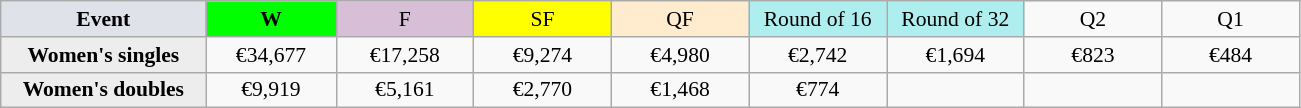<table class=wikitable style=font-size:90%;text-align:center>
<tr>
<td width=130 bgcolor=dfe2e9><strong>Event</strong></td>
<td width=80 bgcolor=lime><strong>W</strong></td>
<td width=85 bgcolor=thistle>F</td>
<td width=85 bgcolor=ffff00>SF</td>
<td width=85 bgcolor=ffebcd>QF</td>
<td width=85 bgcolor=afeeee>Round of 16</td>
<td width=85 bgcolor=afeeee>Round of 32</td>
<td width=85>Q2</td>
<td width=85>Q1</td>
</tr>
<tr>
<th style=background:#ededed>Women's singles</th>
<td>€34,677</td>
<td>€17,258</td>
<td>€9,274</td>
<td>€4,980</td>
<td>€2,742</td>
<td>€1,694</td>
<td>€823</td>
<td>€484</td>
</tr>
<tr>
<th style=background:#ededed>Women's doubles</th>
<td>€9,919</td>
<td>€5,161</td>
<td>€2,770</td>
<td>€1,468</td>
<td>€774</td>
<td></td>
<td></td>
<td></td>
</tr>
</table>
